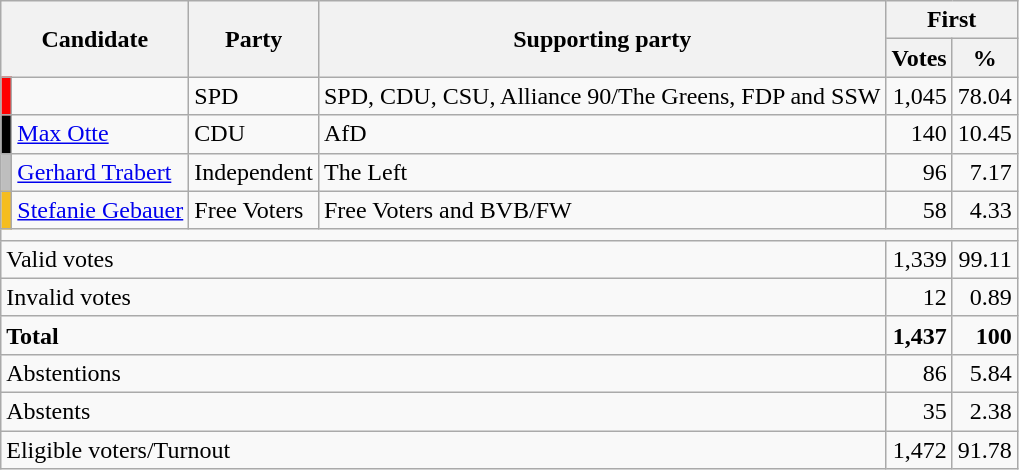<table class=wikitable style=text-align:right>
<tr>
<th colspan=2 rowspan=2>Candidate</th>
<th rowspan=2>Party</th>
<th rowspan=2>Supporting party</th>
<th colspan=2>First</th>
</tr>
<tr>
<th>Votes</th>
<th>%</th>
</tr>
<tr>
<td bgcolor="#FF0000"></td>
<td align=left></td>
<td align=left>SPD</td>
<td align="left">SPD, CDU, CSU, Alliance 90/The Greens, FDP and SSW</td>
<td>1,045</td>
<td>78.04</td>
</tr>
<tr>
<td bgcolor="#000000"></td>
<td align=left><a href='#'>Max Otte</a></td>
<td align=left>CDU </td>
<td align="left">AfD</td>
<td>140</td>
<td>10.45</td>
</tr>
<tr>
<td bgcolor="#BEBEBE"></td>
<td align=left><a href='#'>Gerhard Trabert</a></td>
<td align=left>Independent</td>
<td align=left>The Left</td>
<td>96</td>
<td>7.17</td>
</tr>
<tr>
<td bgcolor="#F5BD1F"></td>
<td align=left><a href='#'>Stefanie Gebauer</a></td>
<td align=left>Free Voters</td>
<td align="left">Free Voters and BVB/FW</td>
<td>58</td>
<td>4.33</td>
</tr>
<tr>
<td colspan=6></td>
</tr>
<tr>
<td colspan=4 align=left>Valid votes</td>
<td>1,339</td>
<td>99.11</td>
</tr>
<tr>
<td colspan=4 align=left>Invalid votes</td>
<td>12</td>
<td>0.89</td>
</tr>
<tr>
<td colspan=4 align=left><strong>Total</strong></td>
<td><strong>1,437</strong></td>
<td><strong>100</strong></td>
</tr>
<tr>
<td colspan=4 align=left>Abstentions</td>
<td>86</td>
<td>5.84</td>
</tr>
<tr>
<td colspan=4 align=left>Abstents</td>
<td>35</td>
<td>2.38</td>
</tr>
<tr>
<td colspan=4 align=left>Eligible voters/Turnout</td>
<td>1,472</td>
<td>91.78</td>
</tr>
</table>
